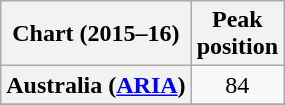<table class="wikitable sortable plainrowheaders" style="text-align:center;">
<tr>
<th>Chart (2015–16)</th>
<th>Peak<br>position</th>
</tr>
<tr>
<th scope="row">Australia (<a href='#'>ARIA</a>)</th>
<td>84</td>
</tr>
<tr>
</tr>
<tr>
</tr>
<tr>
</tr>
<tr>
</tr>
<tr>
</tr>
</table>
